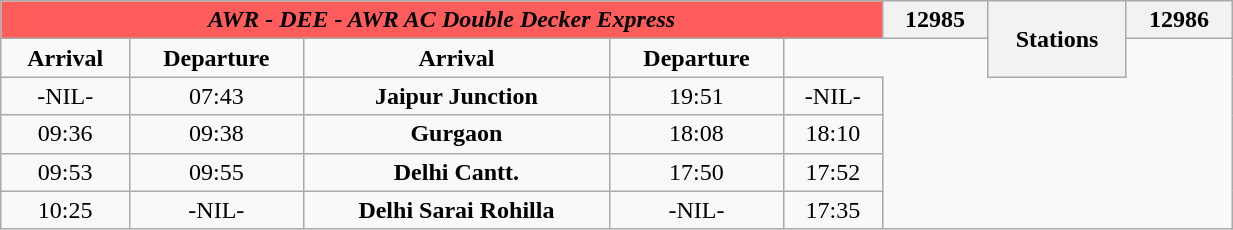<table class="wikitable" width="65%" style="text-align: center;">
<tr>
<th colspan="5" align="center" style="background:#FF5C5C;"><span><em>AWR - DEE - AWR  AC Double Decker Express</em></span></th>
<th colspan="2">12985</th>
<th rowspan="2">Stations</th>
<th colspan="2">12986</th>
</tr>
<tr>
<td><strong>Arrival</strong></td>
<td><strong>Departure</strong></td>
<td><strong>Arrival</strong></td>
<td><strong>Departure</strong></td>
</tr>
<tr>
<td>-NIL-</td>
<td>07:43</td>
<td><strong>Jaipur Junction</strong></td>
<td>19:51</td>
<td>-NIL-</td>
</tr>
<tr>
<td>09:36</td>
<td>09:38</td>
<td><strong>Gurgaon</strong></td>
<td>18:08</td>
<td>18:10</td>
</tr>
<tr>
<td>09:53</td>
<td>09:55</td>
<td><strong>Delhi Cantt.</strong></td>
<td>17:50</td>
<td>17:52</td>
</tr>
<tr>
<td>10:25</td>
<td>-NIL-</td>
<td><strong>Delhi Sarai Rohilla</strong></td>
<td>-NIL-</td>
<td>17:35</td>
</tr>
</table>
